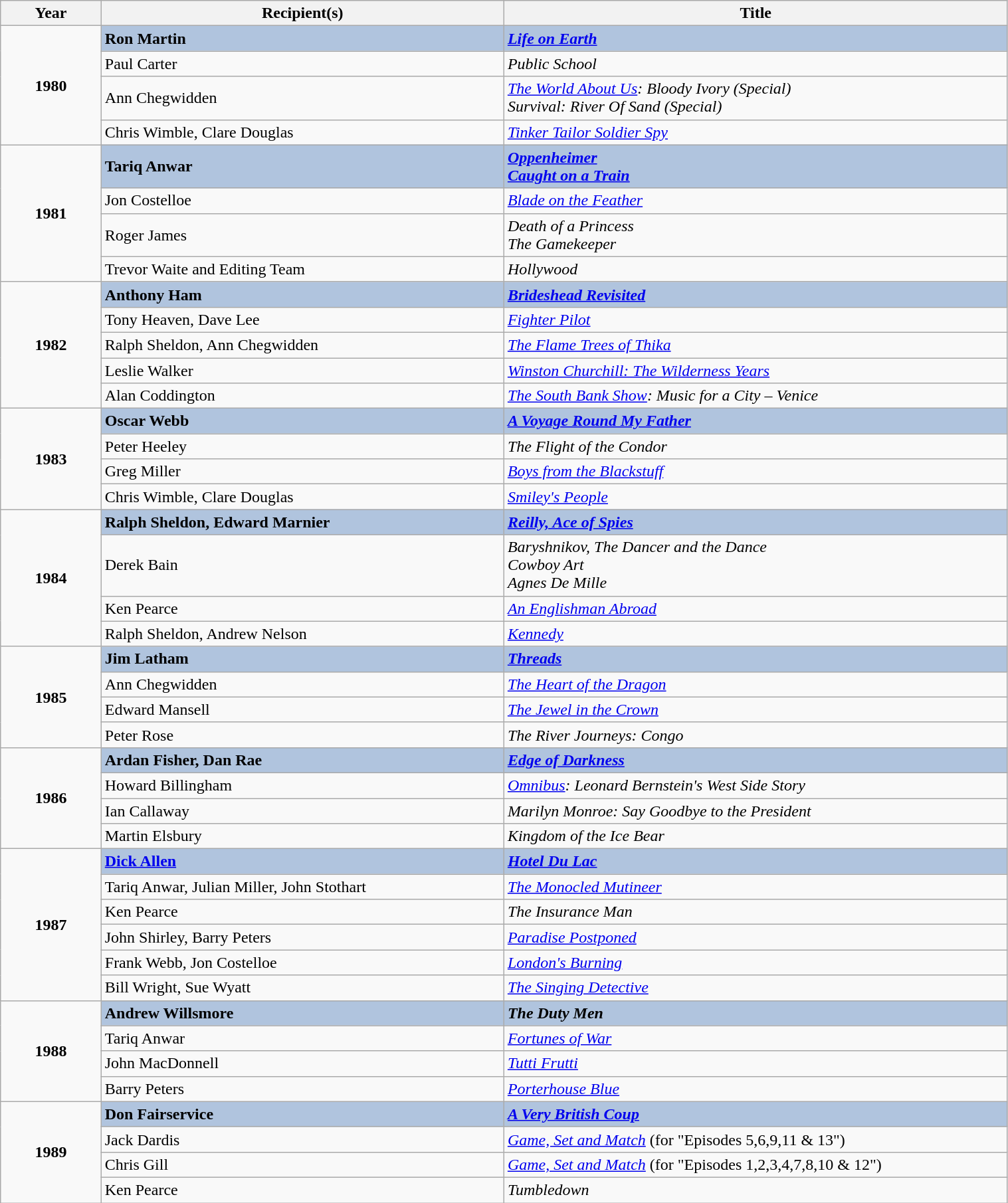<table class="wikitable" width="80%">
<tr>
<th width=5%>Year</th>
<th width=20%><strong>Recipient(s)</strong></th>
<th width=25%><strong>Title</strong></th>
</tr>
<tr>
<td rowspan="4" style="text-align:center;"><strong>1980</strong></td>
<td style="background:#B0C4DE;"><strong>Ron Martin</strong></td>
<td style="background:#B0C4DE;"><strong><em><a href='#'>Life on Earth</a></em></strong></td>
</tr>
<tr>
<td>Paul Carter</td>
<td><em>Public School</em></td>
</tr>
<tr>
<td>Ann Chegwidden</td>
<td><em><a href='#'>The World About Us</a>: Bloody Ivory (Special)<br>Survival: River Of Sand (Special)</em></td>
</tr>
<tr>
<td>Chris Wimble, Clare Douglas</td>
<td><em><a href='#'>Tinker Tailor Soldier Spy</a></em></td>
</tr>
<tr>
<td rowspan="4" style="text-align:center;"><strong>1981</strong></td>
<td style="background:#B0C4DE;"><strong>Tariq Anwar</strong></td>
<td style="background:#B0C4DE;"><strong><em><a href='#'>Oppenheimer</a><br><a href='#'>Caught on a Train</a></em></strong></td>
</tr>
<tr>
<td>Jon Costelloe</td>
<td><em><a href='#'>Blade on the Feather</a></em></td>
</tr>
<tr>
<td>Roger James</td>
<td><em>Death of a Princess<br>The Gamekeeper</em></td>
</tr>
<tr>
<td>Trevor Waite and Editing Team</td>
<td><em>Hollywood</em></td>
</tr>
<tr>
<td rowspan="5" style="text-align:center;"><strong>1982</strong></td>
<td style="background:#B0C4DE;"><strong>Anthony Ham</strong></td>
<td style="background:#B0C4DE;"><strong><em><a href='#'>Brideshead Revisited</a></em></strong></td>
</tr>
<tr>
<td>Tony Heaven, Dave Lee</td>
<td><em><a href='#'>Fighter Pilot</a></em></td>
</tr>
<tr>
<td>Ralph Sheldon, Ann Chegwidden</td>
<td><em><a href='#'>The Flame Trees of Thika</a></em></td>
</tr>
<tr>
<td>Leslie Walker</td>
<td><em><a href='#'>Winston Churchill: The Wilderness Years</a></em></td>
</tr>
<tr>
<td>Alan Coddington</td>
<td><em><a href='#'>The South Bank Show</a>: Music for a City – Venice</em></td>
</tr>
<tr>
<td rowspan="4" style="text-align:center;"><strong>1983</strong></td>
<td style="background:#B0C4DE;"><strong>Oscar Webb</strong></td>
<td style="background:#B0C4DE;"><strong><em><a href='#'>A Voyage Round My Father</a></em></strong></td>
</tr>
<tr>
<td>Peter Heeley</td>
<td><em>The Flight of the Condor</em></td>
</tr>
<tr>
<td>Greg Miller</td>
<td><em><a href='#'>Boys from the Blackstuff</a></em></td>
</tr>
<tr>
<td>Chris Wimble, Clare Douglas</td>
<td><em><a href='#'>Smiley's People</a></em></td>
</tr>
<tr>
<td rowspan="4" style="text-align:center;"><strong>1984</strong></td>
<td style="background:#B0C4DE;"><strong>Ralph Sheldon, Edward Marnier</strong></td>
<td style="background:#B0C4DE;"><strong><em><a href='#'>Reilly, Ace of Spies</a></em></strong></td>
</tr>
<tr>
<td>Derek Bain</td>
<td><em>Baryshnikov, The Dancer and the Dance<br>Cowboy Art<br>Agnes De Mille</em></td>
</tr>
<tr>
<td>Ken Pearce</td>
<td><em><a href='#'>An Englishman Abroad</a></em></td>
</tr>
<tr>
<td>Ralph Sheldon, Andrew Nelson</td>
<td><em><a href='#'>Kennedy</a></em></td>
</tr>
<tr>
<td rowspan="4" style="text-align:center;"><strong>1985</strong></td>
<td style="background:#B0C4DE;"><strong>Jim Latham</strong></td>
<td style="background:#B0C4DE;"><strong><em><a href='#'>Threads</a></em></strong></td>
</tr>
<tr>
<td>Ann Chegwidden</td>
<td><em><a href='#'>The Heart of the Dragon</a></em></td>
</tr>
<tr>
<td>Edward Mansell</td>
<td><em><a href='#'>The Jewel in the Crown</a></em></td>
</tr>
<tr>
<td>Peter Rose</td>
<td><em>The River Journeys: Congo</em></td>
</tr>
<tr>
<td rowspan="4" style="text-align:center;"><strong>1986</strong></td>
<td style="background:#B0C4DE;"><strong>Ardan Fisher, Dan Rae</strong></td>
<td style="background:#B0C4DE;"><strong><em><a href='#'>Edge of Darkness</a></em></strong></td>
</tr>
<tr>
<td>Howard Billingham</td>
<td><em><a href='#'>Omnibus</a>: Leonard Bernstein's West Side Story</em></td>
</tr>
<tr>
<td>Ian Callaway</td>
<td><em>Marilyn Monroe: Say Goodbye to the President</em></td>
</tr>
<tr>
<td>Martin Elsbury</td>
<td><em>Kingdom of the Ice Bear</em></td>
</tr>
<tr>
<td rowspan="6" style="text-align:center;"><strong>1987</strong></td>
<td style="background:#B0C4DE;"><strong><a href='#'>Dick Allen</a></strong></td>
<td style="background:#B0C4DE;"><strong><em><a href='#'>Hotel Du Lac</a></em></strong></td>
</tr>
<tr>
<td>Tariq Anwar, Julian Miller, John Stothart</td>
<td><em><a href='#'>The Monocled Mutineer</a></em></td>
</tr>
<tr>
<td>Ken Pearce</td>
<td><em>The Insurance Man</em></td>
</tr>
<tr>
<td>John Shirley, Barry Peters</td>
<td><em><a href='#'>Paradise Postponed</a></em></td>
</tr>
<tr>
<td>Frank Webb, Jon Costelloe</td>
<td><em><a href='#'>London's Burning</a></em></td>
</tr>
<tr>
<td>Bill Wright, Sue Wyatt</td>
<td><em><a href='#'>The Singing Detective</a></em></td>
</tr>
<tr>
<td rowspan="4" style="text-align:center;"><strong>1988</strong></td>
<td style="background:#B0C4DE;"><strong>Andrew Willsmore</strong></td>
<td style="background:#B0C4DE;"><strong><em>The Duty Men</em></strong></td>
</tr>
<tr>
<td>Tariq Anwar</td>
<td><em><a href='#'>Fortunes of War</a></em></td>
</tr>
<tr>
<td>John MacDonnell</td>
<td><em><a href='#'>Tutti Frutti</a></em></td>
</tr>
<tr>
<td>Barry Peters</td>
<td><em><a href='#'>Porterhouse Blue</a></em></td>
</tr>
<tr>
<td rowspan="4" style="text-align:center;"><strong>1989</strong></td>
<td style="background:#B0C4DE;"><strong>Don Fairservice</strong></td>
<td style="background:#B0C4DE;"><strong><em><a href='#'>A Very British Coup</a></em></strong></td>
</tr>
<tr>
<td>Jack Dardis</td>
<td><em><a href='#'>Game, Set and Match</a></em> (for "Episodes 5,6,9,11 & 13")</td>
</tr>
<tr>
<td>Chris Gill</td>
<td><em><a href='#'>Game, Set and Match</a></em> (for "Episodes 1,2,3,4,7,8,10 & 12")</td>
</tr>
<tr>
<td>Ken Pearce</td>
<td><em>Tumbledown</em></td>
</tr>
</table>
